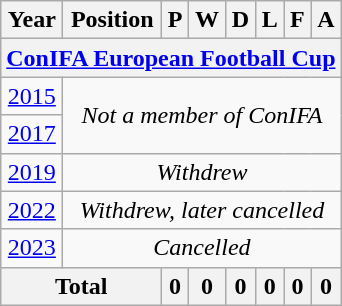<table class="wikitable" style="text-align: center;">
<tr>
<th>Year</th>
<th>Position</th>
<th>P</th>
<th>W</th>
<th>D</th>
<th>L</th>
<th>F</th>
<th>A</th>
</tr>
<tr>
<th colspan=8><a href='#'>ConIFA European Football Cup</a></th>
</tr>
<tr>
<td> <a href='#'>2015</a></td>
<td colspan="7" rowspan="2"><em>Not a member of ConIFA</em></td>
</tr>
<tr>
<td> <a href='#'>2017</a></td>
</tr>
<tr>
<td> <a href='#'>2019</a></td>
<td colspan="7"><em>Withdrew</em></td>
</tr>
<tr>
<td> <a href='#'>2022</a></td>
<td colspan="7"><em>Withdrew, later cancelled</em></td>
</tr>
<tr>
<td> <a href='#'>2023</a></td>
<td colspan="7"><em>Cancelled</em></td>
</tr>
<tr>
<th colspan=2>Total</th>
<th>0</th>
<th>0</th>
<th>0</th>
<th>0</th>
<th>0</th>
<th>0</th>
</tr>
</table>
